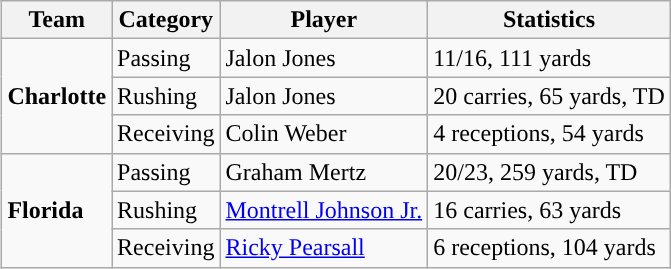<table class="wikitable" style="float: right;">
<tr>
<th>Team</th>
<th>Category</th>
<th>Player</th>
<th>Statistics</th>
</tr>
<tr>
<td rowspan=3><strong>Charlotte</strong></td>
<td>Passing</td>
<td>Jalon Jones</td>
<td>11/16, 111 yards</td>
</tr>
<tr>
<td>Rushing</td>
<td>Jalon Jones</td>
<td>20 carries, 65 yards, TD</td>
</tr>
<tr>
<td>Receiving</td>
<td>Colin Weber</td>
<td>4 receptions, 54 yards</td>
</tr>
<tr>
<td rowspan=3><strong>Florida</strong></td>
<td>Passing</td>
<td>Graham Mertz</td>
<td>20/23, 259 yards, TD</td>
</tr>
<tr>
<td>Rushing</td>
<td><a href='#'>Montrell Johnson Jr.</a></td>
<td>16 carries, 63 yards</td>
</tr>
<tr>
<td>Receiving</td>
<td><a href='#'>Ricky Pearsall</a></td>
<td>6 receptions, 104 yards</td>
</tr>
</table>
